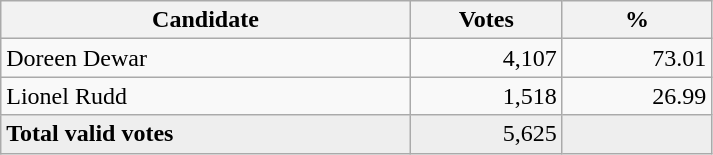<table style="width:475px;" class="wikitable">
<tr>
<th align="center">Candidate</th>
<th align="center">Votes</th>
<th align="center">%</th>
</tr>
<tr>
<td align="left">Doreen Dewar</td>
<td align="right">4,107</td>
<td align="right">73.01</td>
</tr>
<tr>
<td align="left">Lionel Rudd</td>
<td align="right">1,518</td>
<td align="right">26.99</td>
</tr>
<tr bgcolor="#EEEEEE">
<td align="left"><strong>Total valid votes</strong></td>
<td align="right">5,625</td>
<td align="right"></td>
</tr>
</table>
